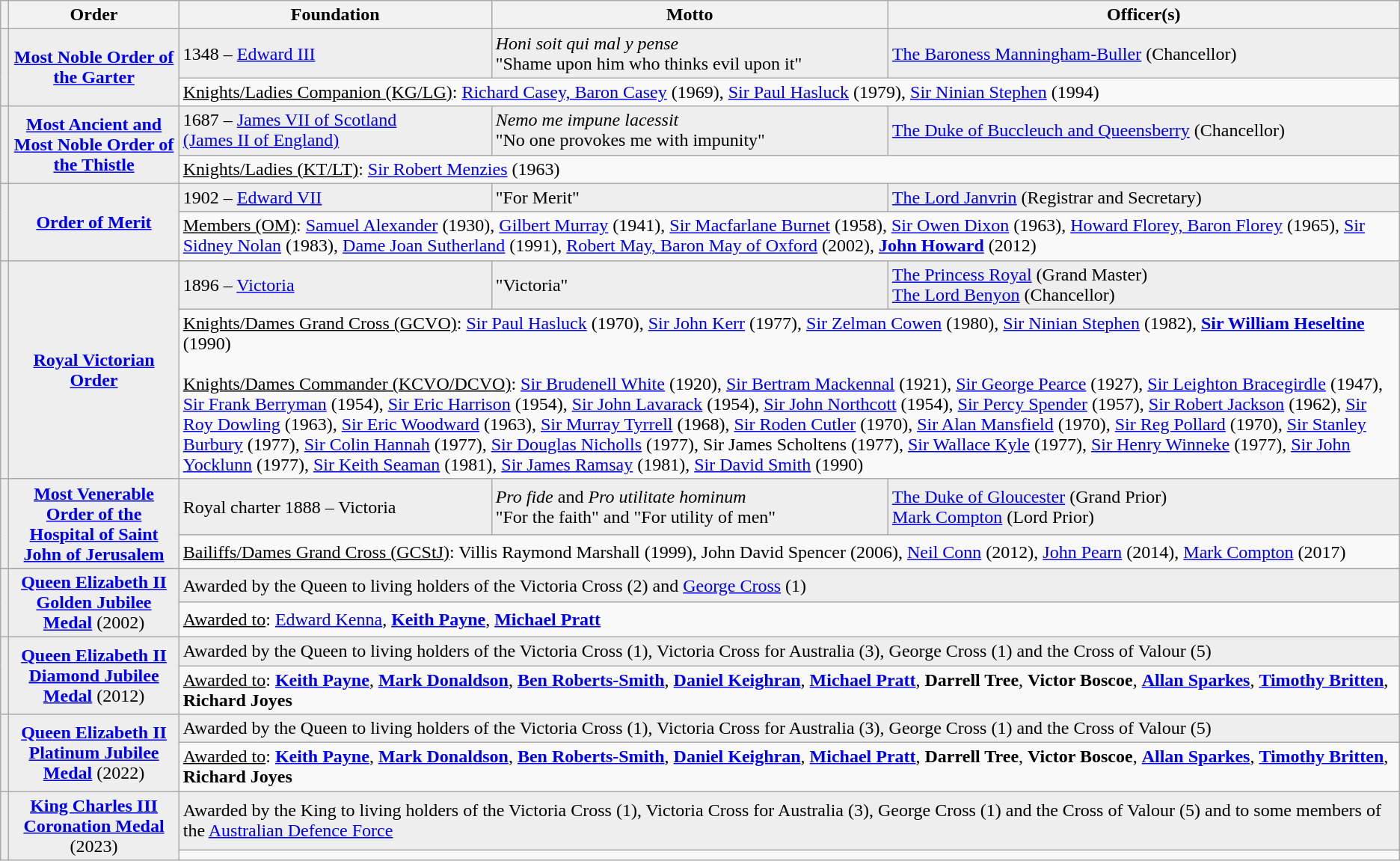<table class="wikitable">
<tr>
<th></th>
<th>Order</th>
<th>Foundation</th>
<th>Motto</th>
<th>Officer(s)<br></th>
</tr>
<tr style="background:#eee;">
<td rowspan="2" style="text-align:center;"><br></td>
<td rowspan="2" style="text-align:center;"><strong><a href='#'>Most Noble Order of the Garter</a></strong></td>
<td>1348 – <a href='#'>Edward III</a></td>
<td><em>Honi soit qui mal y pense</em><br>"Shame upon him who thinks evil upon it"</td>
<td><a href='#'>The Baroness Manningham-Buller</a> (Chancellor)</td>
</tr>
<tr>
<td colspan=4><u>Knights/Ladies Companion (KG/LG)</u>: <a href='#'>Richard Casey, Baron Casey</a> (1969), <a href='#'>Sir Paul Hasluck</a> (1979), <a href='#'>Sir Ninian Stephen</a> (1994)<br></td>
</tr>
<tr style="background:#eee;">
<td rowspan="2" style="text-align:center;"><br></td>
<td rowspan="2" style="text-align:center;"><strong><a href='#'>Most Ancient and Most Noble Order of the Thistle</a></strong></td>
<td>1687 – <a href='#'>James VII of Scotland<br>(James II of England)</a></td>
<td><em>Nemo me impune lacessit</em><br>"No one provokes me with impunity"</td>
<td><a href='#'>The Duke of Buccleuch and Queensberry</a> (Chancellor)</td>
</tr>
<tr>
<td colspan=4><u>Knights/Ladies (KT/LT)</u>: <a href='#'>Sir Robert Menzies</a> (1963)<br>
</td>
</tr>
<tr style="background:#eee;">
<td rowspan="2" style="text-align:center;"><br><br></td>
<td rowspan="2" style="text-align:center;"><strong><a href='#'>Order of Merit</a></strong></td>
<td>1902 – <a href='#'>Edward VII</a></td>
<td>"For Merit"</td>
<td><a href='#'>The Lord Janvrin</a> (Registrar and Secretary)</td>
</tr>
<tr>
<td colspan=4><u>Members (OM)</u>: <a href='#'>Samuel Alexander</a> (1930), <a href='#'>Gilbert Murray</a> (1941), <a href='#'>Sir Macfarlane Burnet</a> (1958), <a href='#'>Sir Owen Dixon</a> (1963), <a href='#'>Howard Florey, Baron Florey</a> (1965), <a href='#'>Sir Sidney Nolan</a> (1983), <a href='#'>Dame Joan Sutherland</a> (1991), <a href='#'>Robert May, Baron May of Oxford</a> (2002), <strong><a href='#'>John Howard</a></strong> (2012)<br></td>
</tr>
<tr style="background:#eee;">
<td rowspan="2" style="text-align:center;"><br></td>
<td rowspan="2" style="text-align:center;"><strong><a href='#'>Royal Victorian Order</a></strong></td>
<td>1896 – <a href='#'>Victoria</a></td>
<td>"Victoria"</td>
<td><a href='#'>The Princess Royal</a> (Grand Master)<br> <a href='#'>The Lord Benyon</a> (Chancellor)</td>
</tr>
<tr>
<td colspan=4><u>Knights/Dames Grand Cross (GCVO)</u>: <a href='#'>Sir Paul Hasluck</a> (1970), <a href='#'>Sir John Kerr</a> (1977), <a href='#'>Sir Zelman Cowen</a> (1980), <a href='#'>Sir Ninian Stephen</a> (1982), <strong><a href='#'>Sir William Heseltine</a></strong> (1990)<br><br><u>Knights/Dames Commander (KCVO/DCVO)</u>: <a href='#'>Sir Brudenell White</a> (1920), <a href='#'>Sir Bertram Mackennal</a> (1921), <a href='#'>Sir George Pearce</a> (1927), <a href='#'>Sir Leighton Bracegirdle</a> (1947), <a href='#'>Sir Frank Berryman</a> (1954), <a href='#'>Sir Eric Harrison</a> (1954), <a href='#'>Sir John Lavarack</a> (1954), <a href='#'>Sir John Northcott</a> (1954), <a href='#'>Sir Percy Spender</a> (1957), <a href='#'>Sir Robert Jackson</a> (1962), <a href='#'>Sir Roy Dowling</a> (1963), <a href='#'>Sir Eric Woodward</a> (1963), <a href='#'>Sir Murray Tyrrell</a> (1968), <a href='#'>Sir Roden Cutler</a> (1970), <a href='#'>Sir Alan Mansfield</a> (1970), <a href='#'>Sir Reg Pollard</a> (1970), <a href='#'>Sir Stanley Burbury</a> (1977), <a href='#'>Sir Colin Hannah</a> (1977), <a href='#'>Sir Douglas Nicholls</a> (1977), Sir James Scholtens (1977), <a href='#'>Sir Wallace Kyle</a> (1977), <a href='#'>Sir Henry Winneke</a> (1977), <a href='#'>Sir John Yocklunn</a> (1977), <a href='#'>Sir Keith Seaman</a> (1981), <a href='#'>Sir James Ramsay</a> (1981), <a href='#'>Sir David Smith</a> (1990)
</td>
</tr>
<tr style="background:#eee;">
<td rowspan="2" style="text-align:center;"></td>
<td rowspan="2" style="text-align:center;"><strong><a href='#'>Most Venerable Order of the Hospital of Saint John of Jerusalem</a></strong></td>
<td>Royal charter 1888 – Victoria</td>
<td><em>Pro fide</em> and <em>Pro utilitate hominum</em><br>"For the faith" and "For utility of men"</td>
<td><a href='#'>The Duke of Gloucester</a> (Grand Prior)<br><a href='#'>Mark Compton</a> (Lord Prior)</td>
</tr>
<tr>
<td colspan=4><u>Bailiffs/Dames Grand Cross (GCStJ)</u>: Villis Raymond Marshall (1999), John David Spencer (2006), <a href='#'>Neil Conn</a> (2012), <a href='#'>John Pearn</a> (2014), <a href='#'>Mark Compton</a> (2017)</td>
</tr>
<tr>
</tr>
<tr style="background:#eee;">
<td rowspan="2" style="text-align:center;"></td>
<td rowspan="2" style="text-align:center;"><strong><a href='#'>Queen Elizabeth II Golden Jubilee Medal</a></strong> (2002)</td>
<td colspan=4>Awarded by the Queen to living holders of the Victoria Cross (2) and <a href='#'>George Cross</a> (1)</td>
</tr>
<tr>
<td colspan=4><u>Awarded to</u>: <a href='#'>Edward Kenna</a>, <strong><a href='#'>Keith Payne</a></strong>, <strong><a href='#'>Michael Pratt</a></strong><br></td>
</tr>
<tr style="background:#eee;">
<td rowspan="2" style="text-align:center;"></td>
<td rowspan="2" style="text-align:center;"><strong><a href='#'>Queen Elizabeth II Diamond Jubilee Medal</a></strong> (2012)</td>
<td colspan=4>Awarded by the Queen to living holders of the Victoria Cross (1), Victoria Cross for Australia (3), George Cross (1) and the Cross of Valour (5)</td>
</tr>
<tr>
<td colspan=4><u>Awarded to</u>: <strong><a href='#'>Keith Payne</a></strong>, <strong><a href='#'>Mark Donaldson</a></strong>, <strong><a href='#'>Ben Roberts-Smith</a></strong>, <strong><a href='#'>Daniel Keighran</a></strong>, <strong><a href='#'>Michael Pratt</a></strong>, <strong>Darrell Tree</strong>, <strong>Victor Boscoe</strong>, <strong><a href='#'>Allan Sparkes</a></strong>, <strong><a href='#'>Timothy Britten</a></strong>, <strong>Richard Joyes</strong><br></td>
</tr>
<tr style="background:#eee;">
<td rowspan="2" style="text-align:center;"></td>
<td rowspan="2" style="text-align:center;"><strong><a href='#'>Queen Elizabeth II Platinum Jubilee Medal</a></strong> (2022)</td>
<td colspan=4>Awarded by the Queen to living holders of the Victoria Cross (1), Victoria Cross for Australia (3), George Cross (1) and the Cross of Valour (5)</td>
</tr>
<tr>
<td colspan=4><u>Awarded to</u>: <strong><a href='#'>Keith Payne</a></strong>, <strong><a href='#'>Mark Donaldson</a></strong>, <strong><a href='#'>Ben Roberts-Smith</a></strong>, <strong><a href='#'>Daniel Keighran</a></strong>, <strong><a href='#'>Michael Pratt</a></strong>, <strong>Darrell Tree</strong>, <strong>Victor Boscoe</strong>, <strong><a href='#'>Allan Sparkes</a></strong>, <strong><a href='#'>Timothy Britten</a></strong>, <strong>Richard Joyes</strong><br></td>
</tr>
<tr style="background:#eee;">
<td rowspan="2" style="text-align:center;"></td>
<td rowspan="2" style="text-align:center;"><strong><a href='#'>King Charles III Coronation Medal</a></strong> (2023)</td>
<td colspan=4>Awarded by the King to living holders of the Victoria Cross (1), Victoria Cross for Australia (3), George Cross (1) and the Cross of Valour (5) and to some members of the <a href='#'>Australian Defence Force</a></td>
</tr>
<tr>
<td colspan=4></td>
</tr>
</table>
